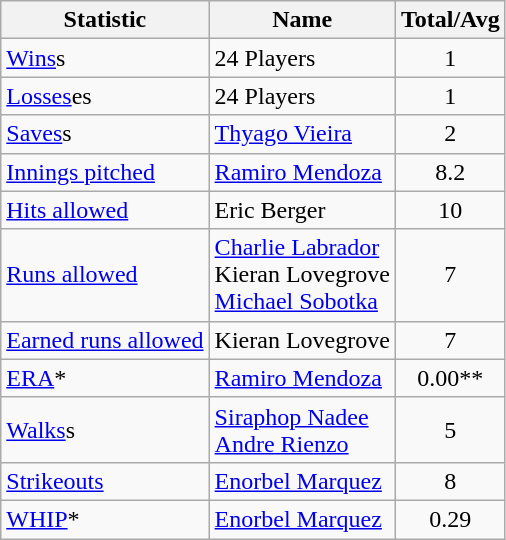<table class=wikitable>
<tr>
<th>Statistic</th>
<th>Name</th>
<th>Total/Avg</th>
</tr>
<tr>
<td><a href='#'>Wins</a>s</td>
<td>24 Players</td>
<td align=center>1</td>
</tr>
<tr>
<td><a href='#'>Losses</a>es</td>
<td>24 Players</td>
<td align=center>1</td>
</tr>
<tr>
<td><a href='#'>Saves</a>s</td>
<td> <a href='#'>Thyago Vieira</a></td>
<td align=center>2</td>
</tr>
<tr>
<td><a href='#'>Innings pitched</a></td>
<td> <a href='#'>Ramiro Mendoza</a></td>
<td align=center>8.2</td>
</tr>
<tr>
<td><a href='#'>Hits allowed</a></td>
<td> Eric Berger</td>
<td align=center>10</td>
</tr>
<tr>
<td><a href='#'>Runs allowed</a></td>
<td> <a href='#'>Charlie Labrador</a><br> Kieran Lovegrove<br> <a href='#'>Michael Sobotka</a></td>
<td align=center>7</td>
</tr>
<tr>
<td><a href='#'>Earned runs allowed</a></td>
<td> Kieran Lovegrove</td>
<td align=center>7</td>
</tr>
<tr>
<td><a href='#'>ERA</a>*</td>
<td> <a href='#'>Ramiro Mendoza</a></td>
<td align=center>0.00**</td>
</tr>
<tr>
<td><a href='#'>Walks</a>s</td>
<td> <a href='#'>Siraphop Nadee</a><br> <a href='#'>Andre Rienzo</a></td>
<td align=center>5</td>
</tr>
<tr>
<td><a href='#'>Strikeouts</a></td>
<td> <a href='#'>Enorbel Marquez</a></td>
<td align=center>8</td>
</tr>
<tr>
<td><a href='#'>WHIP</a>*</td>
<td> <a href='#'>Enorbel Marquez</a></td>
<td align=center>0.29</td>
</tr>
</table>
